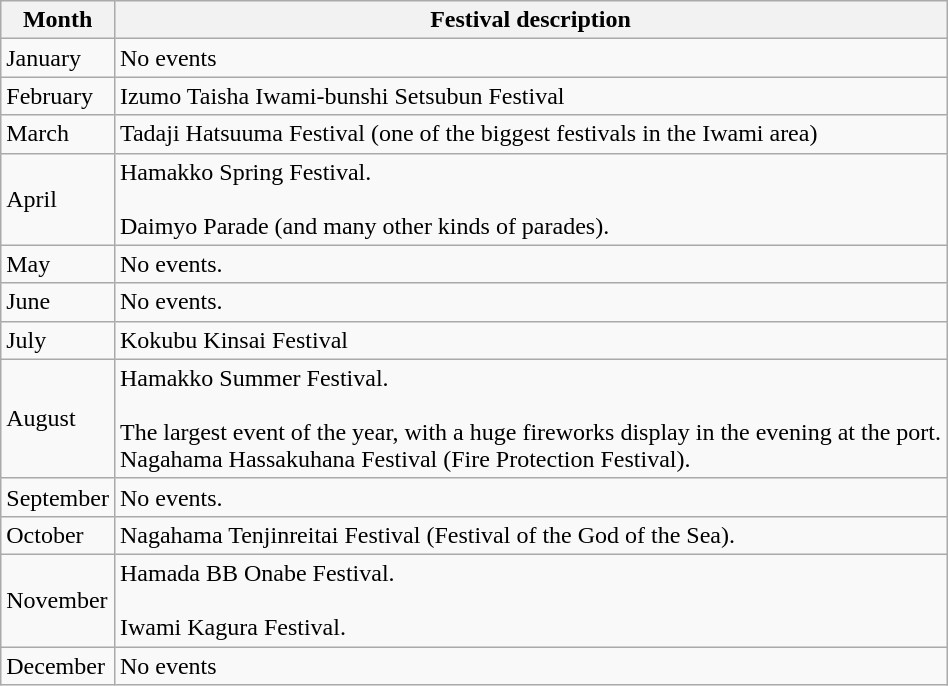<table class="wikitable">
<tr>
<th>Month</th>
<th>Festival description</th>
</tr>
<tr>
<td>January</td>
<td>No events</td>
</tr>
<tr>
<td>February</td>
<td>Izumo Taisha Iwami-bunshi Setsubun Festival</td>
</tr>
<tr>
<td>March</td>
<td>Tadaji Hatsuuma Festival (one of the biggest festivals in the Iwami area)</td>
</tr>
<tr>
<td>April</td>
<td>Hamakko Spring Festival.<br><br>Daimyo Parade (and many other kinds of parades).</td>
</tr>
<tr>
<td>May</td>
<td>No events.</td>
</tr>
<tr>
<td>June</td>
<td>No events.</td>
</tr>
<tr>
<td>July</td>
<td>Kokubu Kinsai Festival</td>
</tr>
<tr>
<td>August</td>
<td>Hamakko Summer Festival.<br><br>The largest event of the year, with a huge fireworks display in the evening at the port.<br>
Nagahama Hassakuhana Festival (Fire Protection Festival).</td>
</tr>
<tr>
<td>September</td>
<td>No events.</td>
</tr>
<tr>
<td>October</td>
<td>Nagahama Tenjinreitai Festival (Festival of the God of the Sea).</td>
</tr>
<tr>
<td>November</td>
<td>Hamada BB Onabe Festival.<br><br>Iwami Kagura Festival.</td>
</tr>
<tr>
<td>December</td>
<td>No events</td>
</tr>
</table>
